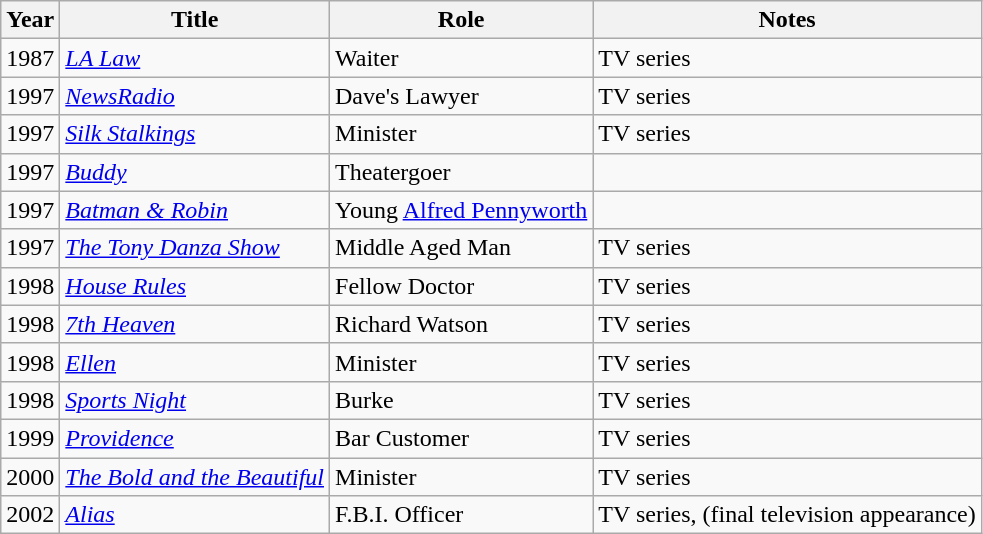<table class="wikitable">
<tr>
<th>Year</th>
<th>Title</th>
<th>Role</th>
<th>Notes</th>
</tr>
<tr>
<td>1987</td>
<td><em><a href='#'>LA Law</a></em></td>
<td>Waiter</td>
<td>TV series</td>
</tr>
<tr>
<td>1997</td>
<td><em><a href='#'>NewsRadio</a></em></td>
<td>Dave's Lawyer</td>
<td>TV series</td>
</tr>
<tr>
<td>1997</td>
<td><em><a href='#'>Silk Stalkings</a></em></td>
<td>Minister</td>
<td>TV series</td>
</tr>
<tr>
<td>1997</td>
<td><em><a href='#'>Buddy</a></em></td>
<td>Theatergoer</td>
<td></td>
</tr>
<tr>
<td>1997</td>
<td><em><a href='#'>Batman & Robin</a></em></td>
<td>Young <a href='#'>Alfred Pennyworth</a></td>
<td></td>
</tr>
<tr>
<td>1997</td>
<td><em><a href='#'>The Tony Danza Show</a></em></td>
<td>Middle Aged Man</td>
<td>TV series</td>
</tr>
<tr>
<td>1998</td>
<td><em><a href='#'>House Rules</a></em></td>
<td>Fellow Doctor</td>
<td>TV series</td>
</tr>
<tr>
<td>1998</td>
<td><em><a href='#'>7th Heaven</a></em></td>
<td>Richard Watson</td>
<td>TV series</td>
</tr>
<tr>
<td>1998</td>
<td><em><a href='#'>Ellen</a></em></td>
<td>Minister</td>
<td>TV series</td>
</tr>
<tr>
<td>1998</td>
<td><em><a href='#'>Sports Night</a></em></td>
<td>Burke</td>
<td>TV series</td>
</tr>
<tr>
<td>1999</td>
<td><em><a href='#'>Providence</a></em></td>
<td>Bar Customer</td>
<td>TV series</td>
</tr>
<tr>
<td>2000</td>
<td><em><a href='#'>The Bold and the Beautiful</a></em></td>
<td>Minister</td>
<td>TV series</td>
</tr>
<tr>
<td>2002</td>
<td><em><a href='#'>Alias</a></em></td>
<td>F.B.I. Officer</td>
<td>TV series, (final television appearance)</td>
</tr>
</table>
